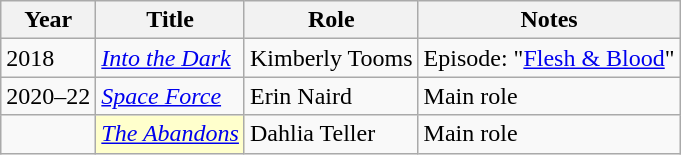<table class="wikitable">
<tr>
<th><strong>Year</strong></th>
<th>Title</th>
<th>Role</th>
<th>Notes</th>
</tr>
<tr>
<td>2018</td>
<td><em><a href='#'>Into the Dark</a></em></td>
<td>Kimberly Tooms</td>
<td>Episode: "<a href='#'>Flesh & Blood</a>"</td>
</tr>
<tr>
<td>2020–22</td>
<td><em><a href='#'>Space Force</a></em></td>
<td>Erin Naird</td>
<td>Main role</td>
</tr>
<tr>
<td></td>
<td style="background:#FFFFCC;"> <em><a href='#'>The Abandons</a></em></td>
<td>Dahlia Teller</td>
<td>Main role</td>
</tr>
</table>
